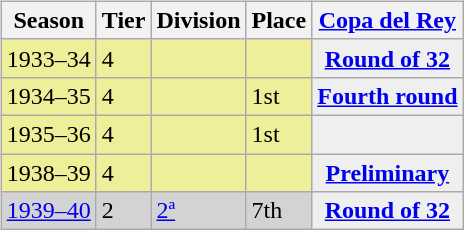<table>
<tr>
<td valign="top" width=0%><br><table class="wikitable">
<tr style="background:#f0f6fa;">
<th>Season</th>
<th>Tier</th>
<th>Division</th>
<th>Place</th>
<th><a href='#'>Copa del Rey</a></th>
</tr>
<tr>
<td style="background:#EFEF99;">1933–34</td>
<td style="background:#EFEF99;">4</td>
<td style="background:#EFEF99;"></td>
<td style="background:#EFEF99;"></td>
<th style="background:#efefef;"><a href='#'>Round of 32</a></th>
</tr>
<tr>
<td style="background:#EFEF99;">1934–35</td>
<td style="background:#EFEF99;">4</td>
<td style="background:#EFEF99;"></td>
<td style="background:#EFEF99;">1st</td>
<th style="background:#efefef;"><a href='#'>Fourth round</a></th>
</tr>
<tr>
<td style="background:#EFEF99;">1935–36</td>
<td style="background:#EFEF99;">4</td>
<td style="background:#EFEF99;"></td>
<td style="background:#EFEF99;">1st</td>
<th style="background:#efefef;"></th>
</tr>
<tr>
<td style="background:#EFEF99;">1938–39</td>
<td style="background:#EFEF99;">4</td>
<td style="background:#EFEF99;"></td>
<td style="background:#EFEF99;"></td>
<th style="background:#efefef;"><a href='#'>Preliminary</a></th>
</tr>
<tr>
<td style="background:#D3D3D3;"><a href='#'>1939–40</a></td>
<td style="background:#D3D3D3;">2</td>
<td style="background:#D3D3D3;"><a href='#'>2ª</a></td>
<td style="background:#D3D3D3;">7th</td>
<th style="background:#efefef;"><a href='#'>Round of 32</a></th>
</tr>
</table>
</td>
</tr>
</table>
